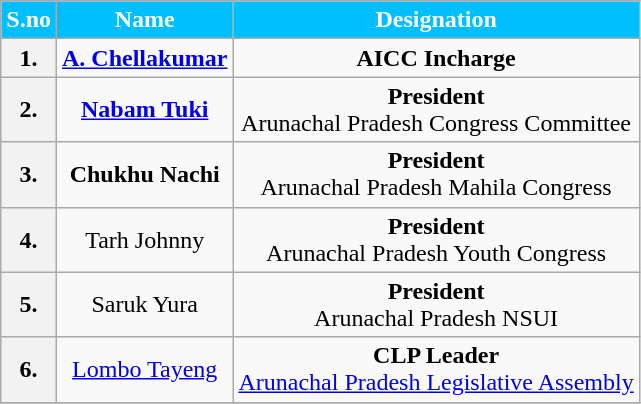<table class="wikitable sortable" style="text-align:center;">
<tr>
<th Style="background-color:#00BFFF; color:white">S.no</th>
<th Style="background-color:#00BFFF; color:white">Name</th>
<th Style="background-color:#00BFFF; color:white">Designation</th>
</tr>
<tr>
<th>1.</th>
<td><strong><a href='#'>A. Chellakumar</a></strong></td>
<td><strong>AICC Incharge </strong></td>
</tr>
<tr>
<th>2.</th>
<td><strong><a href='#'>Nabam Tuki</a></strong></td>
<td><strong>President</strong><br>Arunachal Pradesh Congress Committee</td>
</tr>
<tr>
<th>3.</th>
<td><strong>Chukhu Nachi</strong></td>
<td><strong>President</strong><br>Arunachal Pradesh Mahila Congress</td>
</tr>
<tr>
<th>4.</th>
<td>Tarh Johnny</td>
<td><strong>President</strong><br>Arunachal Pradesh Youth Congress</td>
</tr>
<tr>
<th>5.</th>
<td>Saruk Yura</td>
<td><strong>President</strong><br>Arunachal Pradesh NSUI</td>
</tr>
<tr>
<th>6.</th>
<td><a href='#'>Lombo Tayeng</a></td>
<td><strong>CLP Leader</strong><br><a href='#'>Arunachal Pradesh Legislative Assembly</a></td>
</tr>
<tr>
</tr>
</table>
